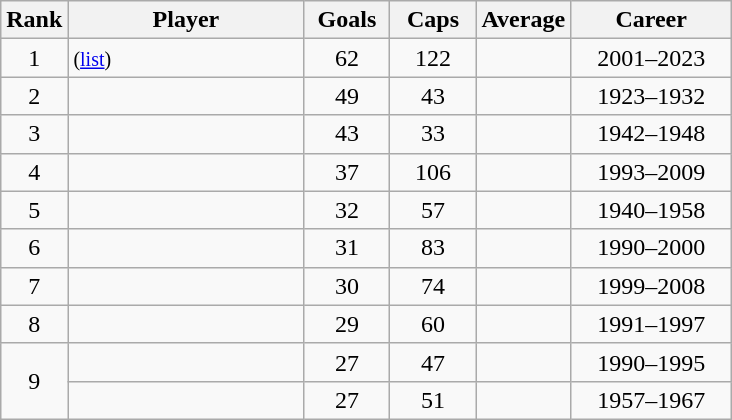<table class="wikitable sortable" style="text-align:center;">
<tr>
<th width="30">Rank</th>
<th style="width:150px;">Player</th>
<th width="50">Goals</th>
<th width="50">Caps</th>
<th width="50">Average</th>
<th style="width:100px;">Career</th>
</tr>
<tr>
<td>1</td>
<td align="left"> <small>(<a href='#'>list</a>)</small></td>
<td>62</td>
<td>122</td>
<td></td>
<td>2001–2023</td>
</tr>
<tr>
<td>2</td>
<td align="left"></td>
<td>49</td>
<td>43</td>
<td></td>
<td>1923–1932</td>
</tr>
<tr>
<td>3</td>
<td align="left"></td>
<td>43</td>
<td>33</td>
<td></td>
<td>1942–1948</td>
</tr>
<tr>
<td>4</td>
<td align="left"></td>
<td>37</td>
<td>106</td>
<td></td>
<td>1993–2009</td>
</tr>
<tr>
<td>5</td>
<td align="left"></td>
<td>32</td>
<td>57</td>
<td></td>
<td>1940–1958</td>
</tr>
<tr>
<td>6</td>
<td align="left"></td>
<td>31</td>
<td>83</td>
<td></td>
<td>1990–2000</td>
</tr>
<tr>
<td>7</td>
<td align="left"></td>
<td>30</td>
<td>74</td>
<td></td>
<td>1999–2008</td>
</tr>
<tr>
<td>8</td>
<td align="left"></td>
<td>29</td>
<td>60</td>
<td></td>
<td>1991–1997</td>
</tr>
<tr>
<td rowspan="2">9</td>
<td align="left"></td>
<td>27</td>
<td>47</td>
<td></td>
<td>1990–1995</td>
</tr>
<tr>
<td align="left"></td>
<td>27</td>
<td>51</td>
<td></td>
<td>1957–1967</td>
</tr>
</table>
